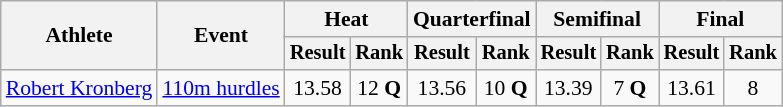<table class=wikitable style="font-size:90%">
<tr>
<th rowspan="2">Athlete</th>
<th rowspan="2">Event</th>
<th colspan="2">Heat</th>
<th colspan="2">Quarterfinal</th>
<th colspan="2">Semifinal</th>
<th colspan="2">Final</th>
</tr>
<tr style="font-size:95%">
<th>Result</th>
<th>Rank</th>
<th>Result</th>
<th>Rank</th>
<th>Result</th>
<th>Rank</th>
<th>Result</th>
<th>Rank</th>
</tr>
<tr>
<td align=left><a href='#'>Robert Kronberg</a></td>
<td align=left><a href='#'>110m hurdles</a></td>
<td align=center>13.58</td>
<td align=center>12 <strong>Q</strong></td>
<td align=center>13.56</td>
<td align=center>10 <strong>Q</strong></td>
<td align=center>13.39</td>
<td align=center>7 <strong>Q</strong></td>
<td align=center>13.61</td>
<td align=center>8</td>
</tr>
</table>
